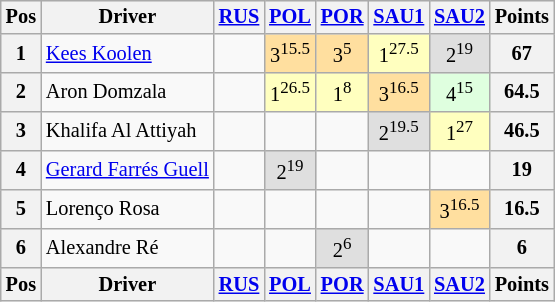<table class="wikitable" style="font-size: 85%; text-align: center; display: inline-table;">
<tr valign="top">
<th valign="middle">Pos</th>
<th valign="middle">Driver</th>
<th><a href='#'>RUS</a><br></th>
<th><a href='#'>POL</a><br></th>
<th><a href='#'>POR</a><br></th>
<th><a href='#'>SAU1</a><br></th>
<th><a href='#'>SAU2</a><br></th>
<th valign="middle">Points</th>
</tr>
<tr>
<th>1</th>
<td align=left> <a href='#'>Kees Koolen</a></td>
<td></td>
<td style="background:#ffdf9f;">3<sup>15.5</sup></td>
<td style="background:#ffdf9f;">3<sup>5</sup></td>
<td style="background:#ffffbf;">1<sup>27.5</sup></td>
<td style="background:#dfdfdf;">2<sup>19</sup></td>
<th>67</th>
</tr>
<tr>
<th>2</th>
<td align=left> Aron Domzala</td>
<td></td>
<td style="background:#ffffbf;">1<sup>26.5</sup></td>
<td style="background:#ffffbf;">1<sup>8</sup></td>
<td style="background:#ffdf9f;">3<sup>16.5</sup></td>
<td style="background:#dfffdf;">4<sup>15</sup></td>
<th>64.5</th>
</tr>
<tr>
<th>3</th>
<td align=left> Khalifa Al Attiyah</td>
<td></td>
<td></td>
<td></td>
<td style="background:#dfdfdf;">2<sup>19.5</sup></td>
<td style="background:#ffffbf;">1<sup>27</sup></td>
<th>46.5</th>
</tr>
<tr>
<th>4</th>
<td align=left> <a href='#'>Gerard Farrés Guell</a></td>
<td></td>
<td style="background:#dfdfdf;">2<sup>19</sup></td>
<td></td>
<td></td>
<td></td>
<th>19</th>
</tr>
<tr>
<th>5</th>
<td align=left> Lorenço Rosa</td>
<td></td>
<td></td>
<td></td>
<td></td>
<td style="background:#ffdf9f;">3<sup>16.5</sup></td>
<th>16.5</th>
</tr>
<tr>
<th>6</th>
<td align=left> Alexandre Ré</td>
<td></td>
<td></td>
<td style="background:#dfdfdf;">2<sup>6</sup></td>
<td></td>
<td></td>
<th>6</th>
</tr>
<tr valign="top">
<th valign="middle">Pos</th>
<th valign="middle">Driver</th>
<th><a href='#'>RUS</a><br></th>
<th><a href='#'>POL</a><br></th>
<th><a href='#'>POR</a><br></th>
<th><a href='#'>SAU1</a><br></th>
<th><a href='#'>SAU2</a><br></th>
<th valign="middle">Points</th>
</tr>
</table>
